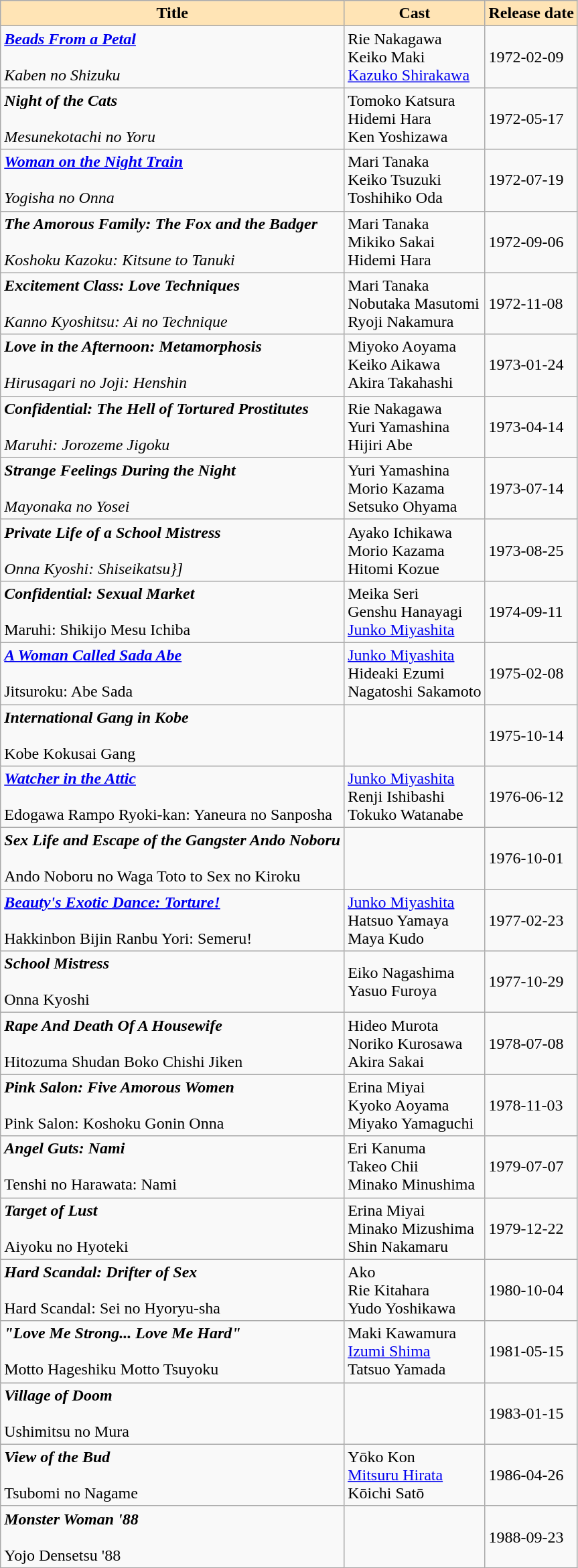<table class="wikitable">
<tr>
<th style="background:#FFE4B5;">Title</th>
<th style="background:#FFE4B5;">Cast</th>
<th style="background:#FFE4B5;">Release date</th>
</tr>
<tr>
<td><strong><em><a href='#'>Beads From a Petal</a></em></strong><br><br><em>Kaben no Shizuku</em></td>
<td>Rie Nakagawa<br>Keiko Maki<br><a href='#'>Kazuko Shirakawa</a></td>
<td>1972-02-09</td>
</tr>
<tr>
<td><strong><em>Night of the Cats</em></strong><br><br><em>Mesunekotachi no Yoru</em></td>
<td>Tomoko Katsura<br>Hidemi Hara<br>Ken Yoshizawa</td>
<td>1972-05-17</td>
</tr>
<tr>
<td><strong><em><a href='#'>Woman on the Night Train</a></em></strong><br><br><em>Yogisha no Onna</em></td>
<td>Mari Tanaka<br>Keiko Tsuzuki<br>Toshihiko Oda</td>
<td>1972-07-19</td>
</tr>
<tr>
<td><strong><em>The Amorous Family: The Fox and the Badger</em></strong><br><br><em>Koshoku Kazoku: Kitsune to Tanuki</em></td>
<td>Mari Tanaka<br>Mikiko Sakai<br>Hidemi Hara</td>
<td>1972-09-06</td>
</tr>
<tr>
<td><strong><em>Excitement Class: Love Techniques</em></strong><br><br><em>Kanno Kyoshitsu: Ai no Technique</em></td>
<td>Mari Tanaka<br>Nobutaka Masutomi<br>Ryoji Nakamura</td>
<td>1972-11-08</td>
</tr>
<tr>
<td><strong><em>Love in the Afternoon: Metamorphosis</em></strong><br><br><em>Hirusagari no Joji: Henshin</em></td>
<td>Miyoko Aoyama<br>Keiko Aikawa<br>Akira Takahashi</td>
<td>1973-01-24</td>
</tr>
<tr>
<td><strong><em>Confidential: The Hell of Tortured Prostitutes</em></strong><br><br><em>Maruhi: Jorozeme Jigoku</em></td>
<td>Rie Nakagawa<br>Yuri Yamashina<br>Hijiri Abe</td>
<td>1973-04-14</td>
</tr>
<tr>
<td><strong><em>Strange Feelings During the Night</em></strong><br><br><em>Mayonaka no Yosei</em></td>
<td>Yuri Yamashina<br>Morio Kazama<br>Setsuko Ohyama</td>
<td>1973-07-14</td>
</tr>
<tr>
<td><strong><em>Private Life of a School Mistress</em></strong><br><br><em>Onna Kyoshi: Shiseikatsu}]</td>
<td>Ayako Ichikawa<br>Morio Kazama<br>Hitomi Kozue</td>
<td>1973-08-25</td>
</tr>
<tr>
<td><strong><em>Confidential: Sexual Market</em></strong><br><br></em>Maruhi: Shikijo Mesu Ichiba<em></td>
<td>Meika Seri<br>Genshu Hanayagi<br><a href='#'>Junko Miyashita</a></td>
<td>1974-09-11</td>
</tr>
<tr>
<td><strong><em><a href='#'>A Woman Called Sada Abe</a></em></strong><br><br></em>Jitsuroku: Abe Sada<em></td>
<td><a href='#'>Junko Miyashita</a><br>Hideaki Ezumi<br>Nagatoshi Sakamoto</td>
<td>1975-02-08</td>
</tr>
<tr>
<td><strong><em>International Gang in Kobe</em></strong><br><br></em>Kobe Kokusai Gang<em></td>
<td></td>
<td>1975-10-14</td>
</tr>
<tr>
<td><strong><em><a href='#'>Watcher in the Attic</a></em></strong><br><br></em>Edogawa Rampo Ryoki-kan: Yaneura no Sanposha<em></td>
<td><a href='#'>Junko Miyashita</a><br>Renji Ishibashi<br>Tokuko Watanabe</td>
<td>1976-06-12</td>
</tr>
<tr>
<td><strong><em>Sex Life and Escape of the Gangster Ando Noboru</em></strong><br><br></em>Ando Noboru no Waga Toto to Sex no Kiroku<em></td>
<td></td>
<td>1976-10-01</td>
</tr>
<tr>
<td><strong><em><a href='#'>Beauty's Exotic Dance: Torture!</a></em></strong><br><br></em>Hakkinbon Bijin Ranbu Yori: Semeru!<em></td>
<td><a href='#'>Junko Miyashita</a><br>Hatsuo Yamaya<br>Maya Kudo</td>
<td>1977-02-23</td>
</tr>
<tr>
<td><strong><em>School Mistress</em></strong><br><br></em>Onna Kyoshi<em></td>
<td>Eiko Nagashima<br>Yasuo Furoya</td>
<td>1977-10-29</td>
</tr>
<tr>
<td><strong><em>Rape And Death Of A Housewife</em></strong><br><br></em>Hitozuma Shudan Boko Chishi Jiken<em></td>
<td>Hideo Murota<br>Noriko Kurosawa<br>Akira Sakai</td>
<td>1978-07-08</td>
</tr>
<tr>
<td><strong><em>Pink Salon: Five Amorous Women</em></strong><br><br></em>Pink Salon: Koshoku Gonin Onna<em></td>
<td>Erina Miyai<br>Kyoko Aoyama<br>Miyako Yamaguchi</td>
<td>1978-11-03</td>
</tr>
<tr>
<td><strong><em>Angel Guts: Nami</em></strong><br><br></em>Tenshi no Harawata: Nami<em></td>
<td>Eri Kanuma<br>Takeo Chii<br>Minako Minushima</td>
<td>1979-07-07</td>
</tr>
<tr>
<td><strong><em>Target of Lust</em></strong><br><br></em>Aiyoku no Hyoteki<em></td>
<td>Erina Miyai<br>Minako Mizushima<br>Shin Nakamaru</td>
<td>1979-12-22</td>
</tr>
<tr>
<td><strong><em>Hard Scandal: Drifter of Sex</em></strong><br><br></em>Hard Scandal: Sei no Hyoryu-sha<em></td>
<td>Ako<br>Rie Kitahara<br>Yudo Yoshikawa</td>
<td>1980-10-04</td>
</tr>
<tr>
<td><strong><em>"Love Me Strong... Love Me Hard"</em></strong><br><br></em>Motto Hageshiku Motto Tsuyoku<em></td>
<td>Maki Kawamura<br><a href='#'>Izumi Shima</a><br>Tatsuo Yamada</td>
<td>1981-05-15</td>
</tr>
<tr>
<td><strong><em>Village of Doom</em></strong><br><br></em>Ushimitsu no Mura<em></td>
<td></td>
<td>1983-01-15</td>
</tr>
<tr>
<td><strong><em>View of the Bud</em></strong><br><br></em>Tsubomi no Nagame<em></td>
<td>Yōko Kon<br><a href='#'>Mitsuru Hirata</a><br>Kōichi Satō</td>
<td>1986-04-26</td>
</tr>
<tr>
<td><strong><em>Monster Woman '88</em></strong><br><br></em>Yojo Densetsu '88<em></td>
<td></td>
<td>1988-09-23</td>
</tr>
</table>
